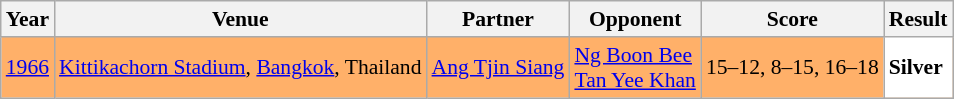<table class="sortable wikitable" style="font-size: 90%;">
<tr>
<th>Year</th>
<th>Venue</th>
<th>Partner</th>
<th>Opponent</th>
<th>Score</th>
<th>Result</th>
</tr>
<tr style="background:#FFB069">
<td align="center"><a href='#'>1966</a></td>
<td align="left"><a href='#'>Kittikachorn Stadium</a>, <a href='#'>Bangkok</a>, Thailand</td>
<td align="left"> <a href='#'>Ang Tjin Siang</a></td>
<td align="left"> <a href='#'>Ng Boon Bee</a><br> <a href='#'>Tan Yee Khan</a></td>
<td align="left">15–12, 8–15, 16–18</td>
<td style="text-align:left; background:white"> <strong>Silver</strong></td>
</tr>
</table>
